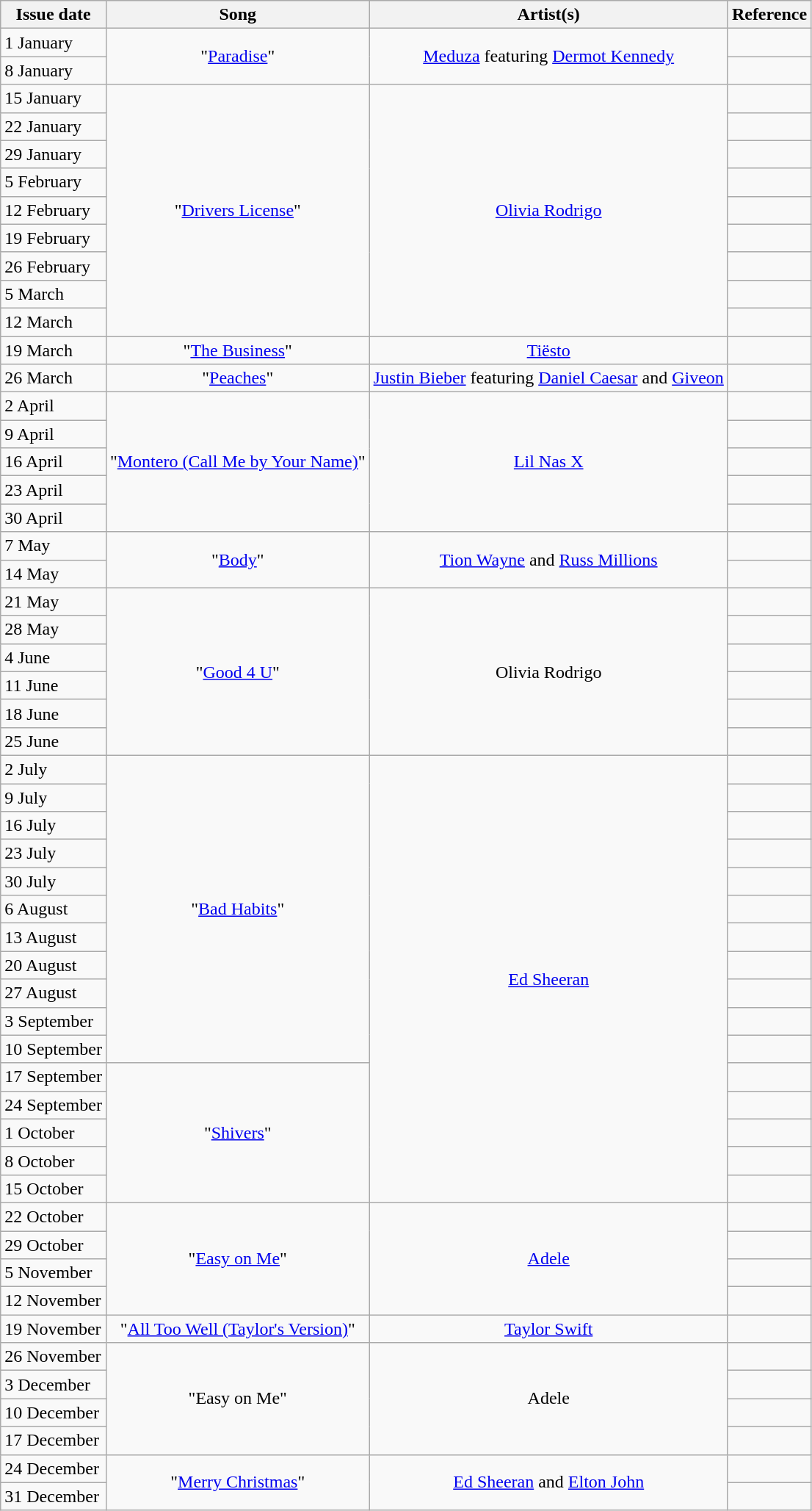<table class="wikitable">
<tr>
<th>Issue date</th>
<th>Song</th>
<th>Artist(s)</th>
<th>Reference</th>
</tr>
<tr>
<td>1 January</td>
<td align="center" rowspan="2">"<a href='#'>Paradise</a>"</td>
<td align="center" rowspan="2"><a href='#'>Meduza</a> featuring <a href='#'>Dermot Kennedy</a></td>
<td align="center"></td>
</tr>
<tr>
<td>8 January</td>
<td align="center"></td>
</tr>
<tr>
<td>15 January</td>
<td align="center" rowspan="9">"<a href='#'>Drivers License</a>"</td>
<td align="center" rowspan="9"><a href='#'>Olivia Rodrigo</a></td>
<td align="center"></td>
</tr>
<tr>
<td>22 January</td>
<td align="center"></td>
</tr>
<tr>
<td>29 January</td>
<td align="center"></td>
</tr>
<tr>
<td>5 February</td>
<td align="center"></td>
</tr>
<tr>
<td>12 February</td>
<td align="center"></td>
</tr>
<tr>
<td>19 February</td>
<td align="center"></td>
</tr>
<tr>
<td>26 February</td>
<td align="center"></td>
</tr>
<tr>
<td>5 March</td>
<td align="center"></td>
</tr>
<tr>
<td>12 March</td>
<td align="center"></td>
</tr>
<tr>
<td>19 March</td>
<td align="center">"<a href='#'>The Business</a>"</td>
<td align="center"><a href='#'>Tiësto</a></td>
<td align="center"></td>
</tr>
<tr>
<td>26 March</td>
<td align="center">"<a href='#'>Peaches</a>"</td>
<td align="center"><a href='#'>Justin Bieber</a> featuring <a href='#'>Daniel Caesar</a> and <a href='#'>Giveon</a></td>
<td align="center"></td>
</tr>
<tr>
<td>2 April</td>
<td align="center" rowspan="5">"<a href='#'>Montero (Call Me by Your Name)</a>"</td>
<td align="center" rowspan="5"><a href='#'>Lil Nas X</a></td>
<td align="center"></td>
</tr>
<tr>
<td>9 April</td>
<td align="center"></td>
</tr>
<tr>
<td>16 April</td>
<td align="center"></td>
</tr>
<tr>
<td>23 April</td>
<td align="center"></td>
</tr>
<tr>
<td>30 April</td>
<td align="center"></td>
</tr>
<tr>
<td>7 May</td>
<td align="center" rowspan="2">"<a href='#'>Body</a>"</td>
<td align="center" rowspan="2"><a href='#'>Tion Wayne</a> and <a href='#'>Russ Millions</a></td>
<td align="center"></td>
</tr>
<tr>
<td>14 May</td>
<td align="center"></td>
</tr>
<tr>
<td>21 May</td>
<td align="center" rowspan="6">"<a href='#'>Good 4 U</a>"</td>
<td align="center" rowspan="6">Olivia Rodrigo</td>
<td align="center"></td>
</tr>
<tr>
<td>28 May</td>
<td align="center"></td>
</tr>
<tr>
<td>4 June</td>
<td align="center"></td>
</tr>
<tr>
<td>11 June</td>
<td align="center"></td>
</tr>
<tr>
<td>18 June</td>
<td align="center"></td>
</tr>
<tr>
<td>25 June</td>
<td align="center"></td>
</tr>
<tr>
<td>2 July</td>
<td align="center" rowspan="11">"<a href='#'>Bad Habits</a>"</td>
<td align="center" rowspan="16"><a href='#'>Ed Sheeran</a></td>
<td align="center"></td>
</tr>
<tr>
<td>9 July</td>
<td align="center"></td>
</tr>
<tr>
<td>16 July</td>
<td align="center"></td>
</tr>
<tr>
<td>23 July</td>
<td align="center"></td>
</tr>
<tr>
<td>30 July</td>
<td align="center"></td>
</tr>
<tr>
<td>6 August</td>
<td align="center"></td>
</tr>
<tr>
<td>13 August</td>
<td align="center"></td>
</tr>
<tr>
<td>20 August</td>
<td align="center"></td>
</tr>
<tr>
<td>27 August</td>
<td align="center"></td>
</tr>
<tr>
<td>3 September</td>
<td align="center"></td>
</tr>
<tr>
<td>10 September</td>
<td align="center"></td>
</tr>
<tr>
<td>17 September</td>
<td align="center" rowspan="5">"<a href='#'>Shivers</a>"</td>
<td align="center"></td>
</tr>
<tr>
<td>24 September</td>
<td align="center"></td>
</tr>
<tr>
<td>1 October</td>
<td align="center"></td>
</tr>
<tr>
<td>8 October</td>
<td align="center"></td>
</tr>
<tr>
<td>15 October</td>
<td align="center"></td>
</tr>
<tr>
<td>22 October</td>
<td align="center" rowspan="4">"<a href='#'>Easy on Me</a>"</td>
<td align="center" rowspan="4"><a href='#'>Adele</a></td>
<td align="center"></td>
</tr>
<tr>
<td>29 October</td>
<td align="center"></td>
</tr>
<tr>
<td>5 November</td>
<td align="center"></td>
</tr>
<tr>
<td>12 November</td>
<td align="center"></td>
</tr>
<tr>
<td>19 November</td>
<td align="center">"<a href='#'>All Too Well (Taylor's Version)</a>"</td>
<td align="center"><a href='#'>Taylor Swift</a></td>
<td align="center"></td>
</tr>
<tr>
<td>26 November</td>
<td align="center" rowspan="4">"Easy on Me"</td>
<td align="center" rowspan="4">Adele</td>
<td align="center"></td>
</tr>
<tr>
<td>3 December</td>
<td align="center"></td>
</tr>
<tr>
<td>10 December</td>
<td align="center"></td>
</tr>
<tr>
<td>17 December</td>
<td align="center"></td>
</tr>
<tr>
<td>24 December</td>
<td align="center" rowspan="2">"<a href='#'>Merry Christmas</a>"</td>
<td align="center" rowspan="2"><a href='#'>Ed Sheeran</a> and <a href='#'>Elton John</a></td>
<td align="center"></td>
</tr>
<tr>
<td>31 December</td>
<td align="center"></td>
</tr>
</table>
